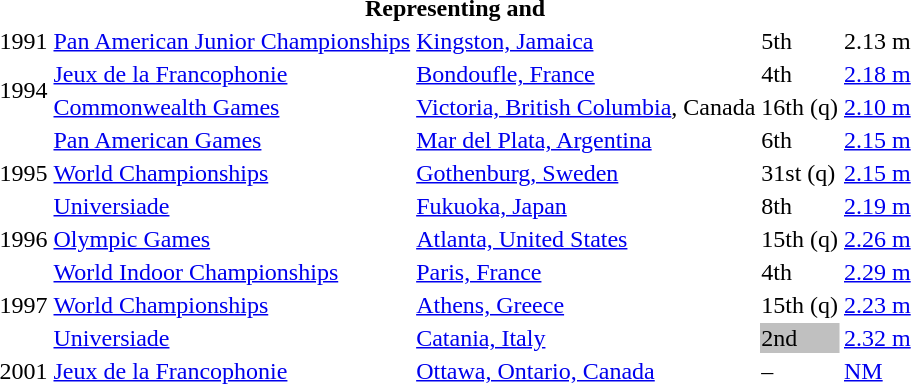<table>
<tr>
<th colspan="5">Representing  and </th>
</tr>
<tr>
<td>1991</td>
<td><a href='#'>Pan American Junior Championships</a></td>
<td><a href='#'>Kingston, Jamaica</a></td>
<td>5th</td>
<td>2.13 m</td>
</tr>
<tr>
<td rowspan=2>1994</td>
<td><a href='#'>Jeux de la Francophonie</a></td>
<td><a href='#'>Bondoufle, France</a></td>
<td>4th</td>
<td><a href='#'>2.18 m</a></td>
</tr>
<tr>
<td><a href='#'>Commonwealth Games</a></td>
<td><a href='#'>Victoria, British Columbia</a>, Canada</td>
<td>16th (q)</td>
<td><a href='#'>2.10 m</a></td>
</tr>
<tr>
<td rowspan=3>1995</td>
<td><a href='#'>Pan American Games</a></td>
<td><a href='#'>Mar del Plata, Argentina</a></td>
<td>6th</td>
<td><a href='#'>2.15 m</a></td>
</tr>
<tr>
<td><a href='#'>World Championships</a></td>
<td><a href='#'>Gothenburg, Sweden</a></td>
<td>31st (q)</td>
<td><a href='#'>2.15 m</a></td>
</tr>
<tr>
<td><a href='#'>Universiade</a></td>
<td><a href='#'>Fukuoka, Japan</a></td>
<td>8th</td>
<td><a href='#'>2.19 m</a></td>
</tr>
<tr>
<td>1996</td>
<td><a href='#'>Olympic Games</a></td>
<td><a href='#'>Atlanta, United States</a></td>
<td>15th (q)</td>
<td><a href='#'>2.26 m</a></td>
</tr>
<tr>
<td rowspan=3>1997</td>
<td><a href='#'>World Indoor Championships</a></td>
<td><a href='#'>Paris, France</a></td>
<td>4th</td>
<td><a href='#'>2.29 m</a></td>
</tr>
<tr>
<td><a href='#'>World Championships</a></td>
<td><a href='#'>Athens, Greece</a></td>
<td>15th (q)</td>
<td><a href='#'>2.23 m</a></td>
</tr>
<tr>
<td><a href='#'>Universiade</a></td>
<td><a href='#'>Catania, Italy</a></td>
<td bgcolor=silver>2nd</td>
<td><a href='#'>2.32 m</a></td>
</tr>
<tr>
<td>2001</td>
<td><a href='#'>Jeux de la Francophonie</a></td>
<td><a href='#'>Ottawa, Ontario, Canada</a></td>
<td>–</td>
<td><a href='#'>NM</a></td>
</tr>
</table>
